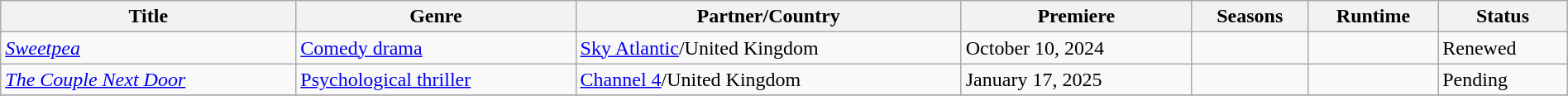<table class="wikitable sortable" style="width:100%;">
<tr>
<th>Title</th>
<th>Genre</th>
<th>Partner/Country</th>
<th>Premiere</th>
<th>Seasons</th>
<th>Runtime</th>
<th>Status</th>
</tr>
<tr>
<td><em><a href='#'>Sweetpea</a></em></td>
<td><a href='#'>Comedy drama</a></td>
<td><a href='#'>Sky Atlantic</a>/United Kingdom</td>
<td>October 10, 2024</td>
<td></td>
<td></td>
<td>Renewed</td>
</tr>
<tr>
<td><em><a href='#'>The Couple Next Door</a></em></td>
<td><a href='#'>Psychological thriller</a></td>
<td><a href='#'>Channel 4</a>/United Kingdom</td>
<td>January 17, 2025</td>
<td></td>
<td></td>
<td>Pending</td>
</tr>
<tr>
</tr>
</table>
